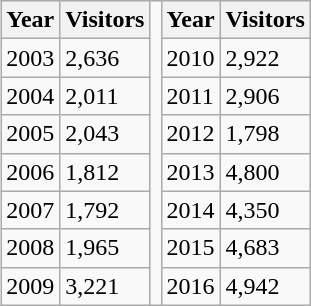<table class="wikitable" style="float:right;margin-left:0.5em;margin-bottom:0.5em;clear:right">
<tr>
<th>Year</th>
<th>Visitors</th>
<th rowspan="8" style="background:transparent"></th>
<th>Year</th>
<th>Visitors</th>
</tr>
<tr>
<td>2003</td>
<td>2,636</td>
<td>2010</td>
<td>2,922</td>
</tr>
<tr>
<td>2004</td>
<td>2,011</td>
<td>2011</td>
<td>2,906</td>
</tr>
<tr>
<td>2005</td>
<td>2,043</td>
<td>2012</td>
<td>1,798</td>
</tr>
<tr>
<td>2006</td>
<td>1,812</td>
<td>2013</td>
<td>4,800</td>
</tr>
<tr>
<td>2007</td>
<td>1,792</td>
<td>2014</td>
<td>4,350</td>
</tr>
<tr>
<td>2008</td>
<td>1,965</td>
<td>2015</td>
<td>4,683</td>
</tr>
<tr>
<td>2009</td>
<td>3,221</td>
<td>2016</td>
<td>4,942</td>
</tr>
</table>
